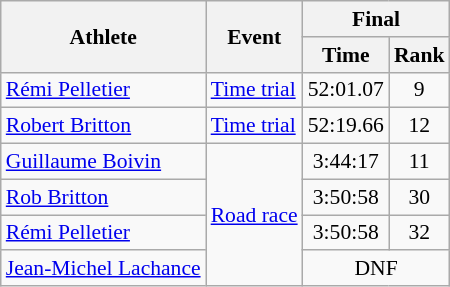<table class="wikitable" border="1" style="font-size:90%">
<tr>
<th rowspan=2>Athlete</th>
<th rowspan=2>Event</th>
<th colspan=2>Final</th>
</tr>
<tr>
<th>Time</th>
<th>Rank</th>
</tr>
<tr>
<td><a href='#'>Rémi Pelletier</a></td>
<td><a href='#'>Time trial</a></td>
<td align=center>52:01.07</td>
<td align=center>9</td>
</tr>
<tr>
<td><a href='#'>Robert Britton</a></td>
<td><a href='#'>Time trial</a></td>
<td align=center>52:19.66</td>
<td align=center>12</td>
</tr>
<tr>
<td><a href='#'>Guillaume Boivin</a></td>
<td align=center rowspan=4><a href='#'>Road race</a></td>
<td align=center>3:44:17</td>
<td align=center>11</td>
</tr>
<tr>
<td><a href='#'>Rob Britton</a></td>
<td align=center>3:50:58</td>
<td align=center>30</td>
</tr>
<tr>
<td><a href='#'>Rémi Pelletier</a></td>
<td align=center>3:50:58</td>
<td align=center>32</td>
</tr>
<tr>
<td><a href='#'>Jean-Michel Lachance</a></td>
<td align="center" colspan="7">DNF</td>
</tr>
</table>
